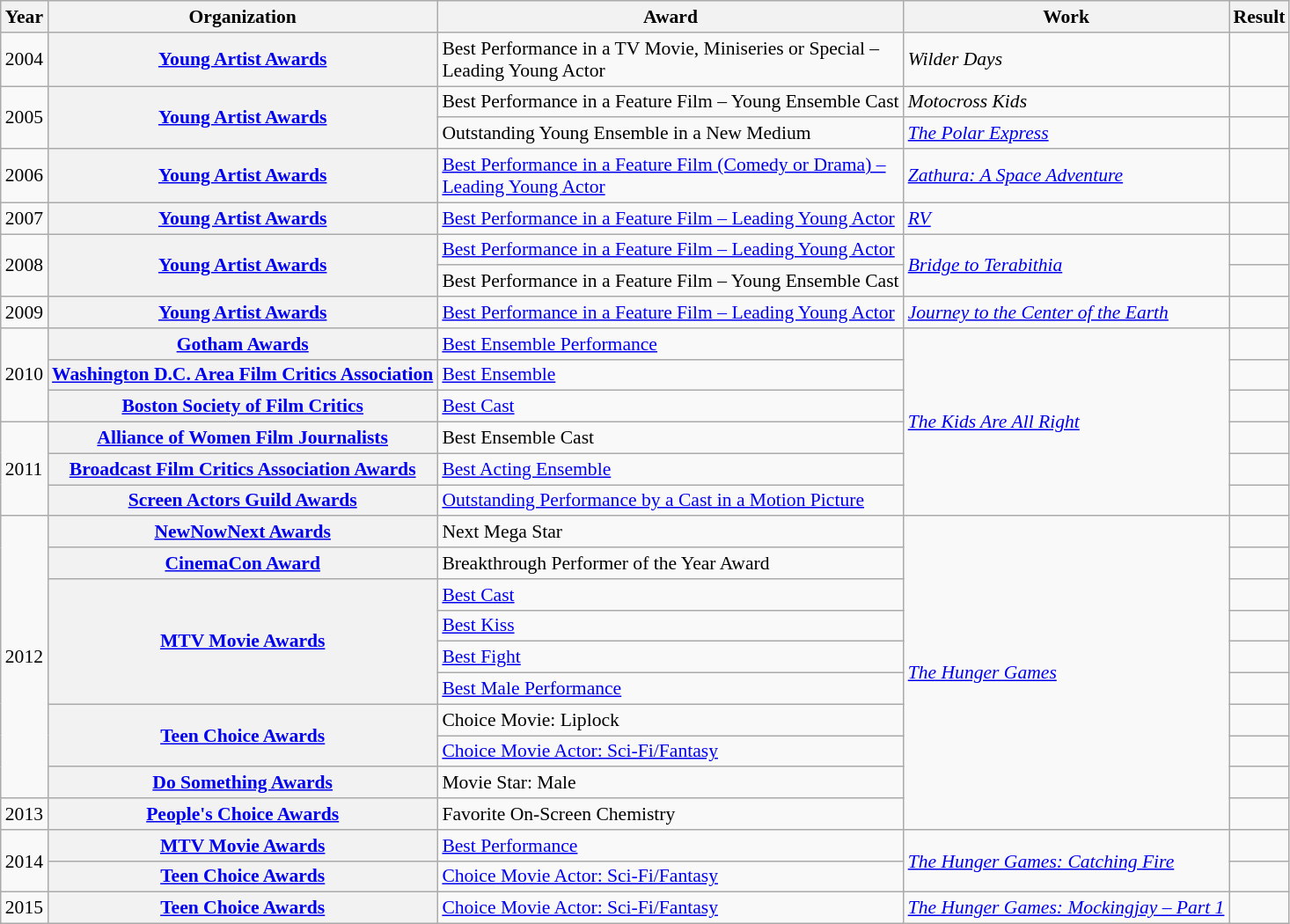<table class="wikitable sortable plainrowheaders" style="text-align:left; font-size:90%;">
<tr>
<th scope="col">Year</th>
<th scope="col">Organization</th>
<th scope="col">Award</th>
<th scope="col">Work</th>
<th scope="col">Result</th>
</tr>
<tr>
<td>2004</td>
<th scope="row"><a href='#'>Young Artist Awards</a></th>
<td>Best Performance in a TV Movie, Miniseries or Special –<br>Leading Young Actor</td>
<td><em>Wilder Days</em></td>
<td></td>
</tr>
<tr>
<td rowspan="2">2005</td>
<th rowspan="2" scope="row"><a href='#'>Young Artist Awards</a></th>
<td>Best Performance in a Feature Film – Young Ensemble Cast</td>
<td><em>Motocross Kids</em></td>
<td></td>
</tr>
<tr>
<td>Outstanding Young Ensemble in a New Medium</td>
<td><em><a href='#'>The Polar Express</a></em></td>
<td></td>
</tr>
<tr>
<td>2006</td>
<th scope="row"><a href='#'>Young Artist Awards</a></th>
<td><a href='#'>Best Performance in a Feature Film (Comedy or Drama) –<br>Leading Young Actor</a></td>
<td><em><a href='#'>Zathura: A Space Adventure</a></em></td>
<td></td>
</tr>
<tr>
<td>2007</td>
<th scope="row"><a href='#'>Young Artist Awards</a></th>
<td><a href='#'>Best Performance in a Feature Film – Leading Young Actor</a></td>
<td><em><a href='#'>RV</a></em></td>
<td></td>
</tr>
<tr>
<td rowspan="2">2008</td>
<th rowspan="2" scope="row"><a href='#'>Young Artist Awards</a></th>
<td><a href='#'>Best Performance in a Feature Film – Leading Young Actor</a></td>
<td rowspan="2"><em><a href='#'>Bridge to Terabithia</a></em></td>
<td></td>
</tr>
<tr>
<td>Best Performance in a Feature Film – Young Ensemble Cast</td>
<td></td>
</tr>
<tr>
<td>2009</td>
<th scope="row"><a href='#'>Young Artist Awards</a></th>
<td><a href='#'>Best Performance in a Feature Film – Leading Young Actor</a></td>
<td><em><a href='#'>Journey to the Center of the Earth</a></em></td>
<td></td>
</tr>
<tr>
<td rowspan="3">2010</td>
<th scope="row"><a href='#'>Gotham Awards</a></th>
<td><a href='#'>Best Ensemble Performance</a></td>
<td rowspan="6"><em><a href='#'>The Kids Are All Right</a></em></td>
<td></td>
</tr>
<tr>
<th scope="row"><a href='#'>Washington D.C. Area Film Critics Association</a></th>
<td><a href='#'>Best Ensemble</a></td>
<td></td>
</tr>
<tr>
<th scope="row"><a href='#'>Boston Society of Film Critics</a></th>
<td><a href='#'>Best Cast</a></td>
<td></td>
</tr>
<tr>
<td rowspan="3">2011</td>
<th scope="row"><a href='#'>Alliance of Women Film Journalists</a></th>
<td>Best Ensemble Cast</td>
<td></td>
</tr>
<tr>
<th scope="row"><a href='#'>Broadcast Film Critics Association Awards</a></th>
<td><a href='#'>Best Acting Ensemble</a></td>
<td></td>
</tr>
<tr>
<th scope="row"><a href='#'>Screen Actors Guild Awards</a></th>
<td><a href='#'>Outstanding Performance by a Cast in a Motion Picture</a></td>
<td></td>
</tr>
<tr>
<td rowspan="9">2012</td>
<th scope="row"><a href='#'>NewNowNext Awards</a></th>
<td>Next Mega Star</td>
<td rowspan="10"><em><a href='#'>The Hunger Games</a></em></td>
<td></td>
</tr>
<tr>
<th scope="row"><a href='#'>CinemaCon Award</a></th>
<td>Breakthrough Performer of the Year Award</td>
<td></td>
</tr>
<tr>
<th rowspan="4" scope="row"><a href='#'>MTV Movie Awards</a></th>
<td><a href='#'>Best Cast</a></td>
<td></td>
</tr>
<tr>
<td><a href='#'>Best Kiss</a></td>
<td></td>
</tr>
<tr>
<td><a href='#'>Best Fight</a></td>
<td></td>
</tr>
<tr>
<td><a href='#'>Best Male Performance</a></td>
<td></td>
</tr>
<tr>
<th rowspan="2" scope="row"><a href='#'>Teen Choice Awards</a></th>
<td>Choice Movie: Liplock</td>
<td></td>
</tr>
<tr>
<td><a href='#'>Choice Movie Actor: Sci-Fi/Fantasy</a></td>
<td></td>
</tr>
<tr>
<th scope="row"><a href='#'>Do Something Awards</a></th>
<td>Movie Star: Male</td>
<td></td>
</tr>
<tr>
<td>2013</td>
<th scope="row"><a href='#'>People's Choice Awards</a></th>
<td>Favorite On-Screen Chemistry</td>
<td></td>
</tr>
<tr>
<td rowspan="2">2014</td>
<th scope="row"><a href='#'>MTV Movie Awards</a></th>
<td><a href='#'>Best Performance</a></td>
<td rowspan="2"><em><a href='#'>The Hunger Games: Catching Fire</a></em></td>
<td></td>
</tr>
<tr>
<th scope="row"><a href='#'>Teen Choice Awards</a></th>
<td><a href='#'>Choice Movie Actor: Sci-Fi/Fantasy</a></td>
<td></td>
</tr>
<tr>
<td>2015</td>
<th scope="row"><a href='#'>Teen Choice Awards</a></th>
<td><a href='#'>Choice Movie Actor: Sci-Fi/Fantasy</a></td>
<td><em><a href='#'>The Hunger Games: Mockingjay – Part 1</a></em></td>
<td></td>
</tr>
</table>
